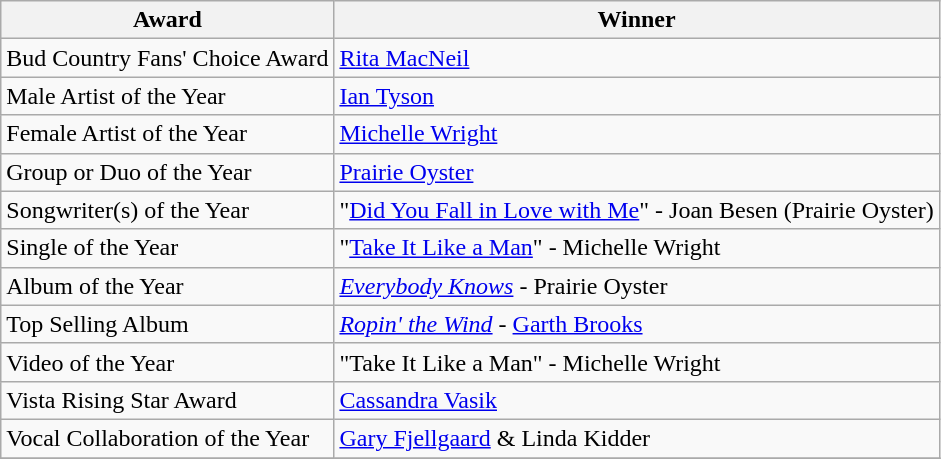<table class="wikitable">
<tr>
<th>Award</th>
<th>Winner</th>
</tr>
<tr>
<td>Bud Country Fans' Choice Award</td>
<td><a href='#'>Rita MacNeil</a></td>
</tr>
<tr>
<td>Male Artist of the Year</td>
<td><a href='#'>Ian Tyson</a></td>
</tr>
<tr>
<td>Female Artist of the Year</td>
<td><a href='#'>Michelle Wright</a></td>
</tr>
<tr>
<td>Group or Duo of the Year</td>
<td><a href='#'>Prairie Oyster</a></td>
</tr>
<tr>
<td>Songwriter(s) of the Year</td>
<td>"<a href='#'>Did You Fall in Love with Me</a>" - Joan Besen (Prairie Oyster)</td>
</tr>
<tr>
<td>Single of the Year</td>
<td>"<a href='#'>Take It Like a Man</a>" - Michelle Wright</td>
</tr>
<tr>
<td>Album of the Year</td>
<td><em><a href='#'>Everybody Knows</a></em> - Prairie Oyster</td>
</tr>
<tr>
<td>Top Selling Album</td>
<td><em><a href='#'>Ropin' the Wind</a></em> - <a href='#'>Garth Brooks</a></td>
</tr>
<tr>
<td>Video of the Year</td>
<td>"Take It Like a Man" - Michelle Wright</td>
</tr>
<tr>
<td>Vista Rising Star Award</td>
<td><a href='#'>Cassandra Vasik</a></td>
</tr>
<tr>
<td>Vocal Collaboration of the Year</td>
<td><a href='#'>Gary Fjellgaard</a> & Linda Kidder</td>
</tr>
<tr>
</tr>
</table>
